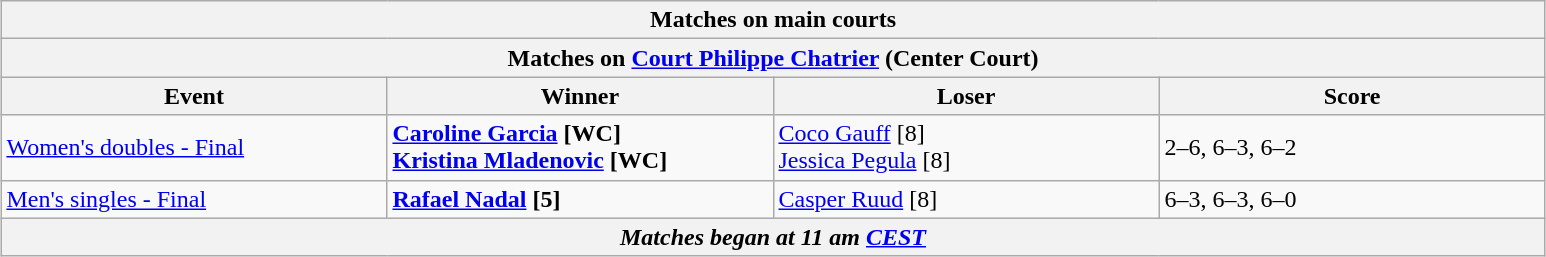<table class="wikitable" style="margin:auto;">
<tr>
<th colspan=4 style=white-space:nowrap>Matches on main courts</th>
</tr>
<tr>
<th colspan=4>Matches on <a href='#'>Court Philippe Chatrier</a> (Center Court)</th>
</tr>
<tr>
<th width=250>Event</th>
<th width=250>Winner</th>
<th width=250>Loser</th>
<th width=250>Score</th>
</tr>
<tr>
<td><a href='#'>Women's doubles - Final</a></td>
<td><strong> <a href='#'>Caroline Garcia</a> [WC] <br>  <a href='#'>Kristina Mladenovic</a> [WC]</strong></td>
<td> <a href='#'>Coco Gauff</a> [8] <br>  <a href='#'>Jessica Pegula</a> [8]</td>
<td>2–6, 6–3, 6–2</td>
</tr>
<tr>
<td><a href='#'>Men's singles - Final</a></td>
<td><strong> <a href='#'>Rafael Nadal</a> [5]</strong></td>
<td> <a href='#'>Casper Ruud</a> [8]</td>
<td>6–3, 6–3, 6–0</td>
</tr>
<tr>
<th colspan=4><em>Matches began at 11 am <a href='#'>CEST</a></em></th>
</tr>
</table>
